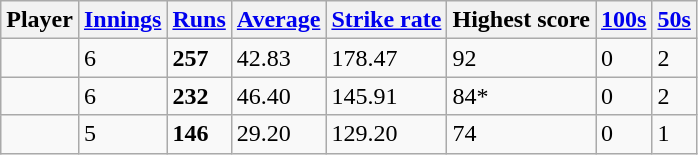<table class="wikitable sortable">
<tr>
<th>Player</th>
<th><a href='#'>Innings</a></th>
<th><a href='#'>Runs</a></th>
<th><a href='#'>Average</a></th>
<th><a href='#'>Strike rate</a></th>
<th>Highest score</th>
<th><a href='#'>100s</a></th>
<th><a href='#'>50s</a></th>
</tr>
<tr>
<td></td>
<td>6</td>
<td><strong>257</strong></td>
<td>42.83</td>
<td>178.47</td>
<td>92</td>
<td>0</td>
<td>2</td>
</tr>
<tr>
<td></td>
<td>6</td>
<td><strong>232</strong></td>
<td>46.40</td>
<td>145.91</td>
<td>84*</td>
<td>0</td>
<td>2</td>
</tr>
<tr>
<td></td>
<td>5</td>
<td><strong>146</strong></td>
<td>29.20</td>
<td>129.20</td>
<td>74</td>
<td>0</td>
<td>1</td>
</tr>
</table>
